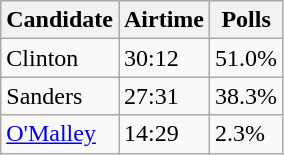<table class="wikitable sortable floatright">
<tr>
<th>Candidate</th>
<th>Airtime</th>
<th>Polls</th>
</tr>
<tr>
<td>Clinton</td>
<td>30:12</td>
<td>51.0%</td>
</tr>
<tr>
<td>Sanders</td>
<td>27:31</td>
<td>38.3%</td>
</tr>
<tr>
<td><a href='#'>O'Malley</a></td>
<td>14:29</td>
<td>2.3%</td>
</tr>
</table>
